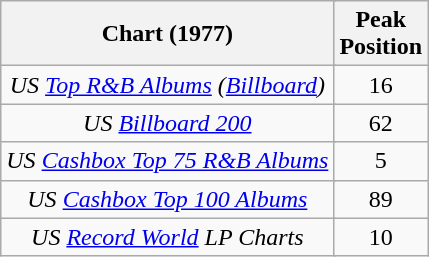<table class="wikitable sortable plainrowheaders" style="text-align:center">
<tr>
<th colspan="10">Chart (1977)</th>
<th colspan="3">Peak<br>Position</th>
</tr>
<tr>
<td colspan="10"><em>US <a href='#'>Top R&B Albums</a> (<a href='#'>Billboard</a>)</em></td>
<td colspan="3">16</td>
</tr>
<tr>
<td colspan="10"><em>US</em>  <em><a href='#'>Billboard 200</a></em></td>
<td colspan="3">62</td>
</tr>
<tr>
<td colspan="10"><em>US</em> <a href='#'><em>Cashbox Top 75 R&B Albums</em></a></td>
<td colspan="3">5</td>
</tr>
<tr>
<td colspan="10"><em>US</em> <a href='#'><em>Cashbox Top 100 Albums</em></a></td>
<td colspan="3">89</td>
</tr>
<tr>
<td colspan="10"><em>US</em> <em><a href='#'>Record World</a></em> <em>LP Charts</em></td>
<td colspan="3">10</td>
</tr>
</table>
